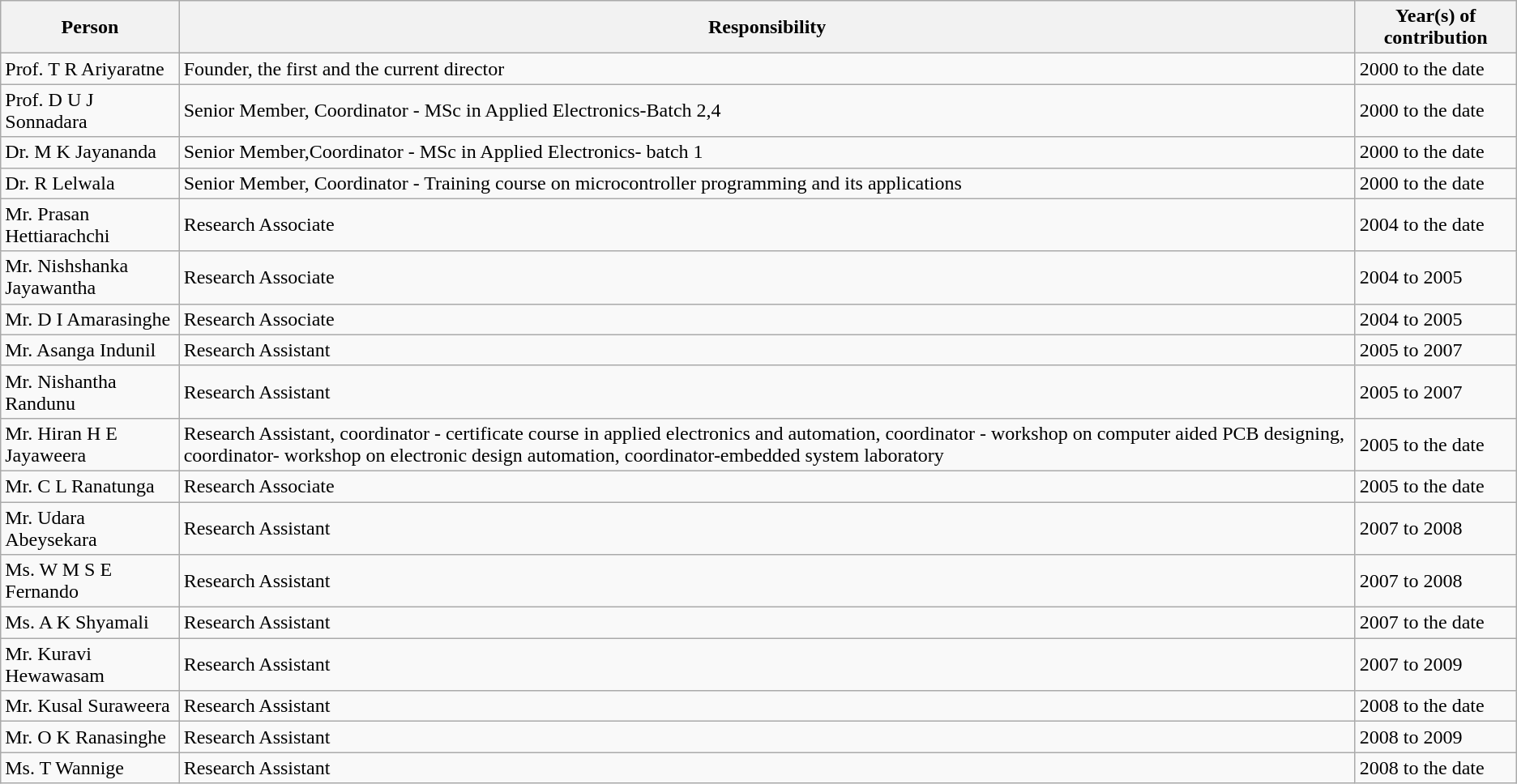<table class="wikitable" border="1">
<tr>
<th>Person</th>
<th>Responsibility</th>
<th>Year(s) of contribution</th>
</tr>
<tr>
<td>Prof. T R Ariyaratne</td>
<td>Founder, the first and the current director</td>
<td>2000 to the date</td>
</tr>
<tr>
<td>Prof. D U J Sonnadara</td>
<td>Senior Member, Coordinator - MSc in Applied Electronics-Batch 2,4</td>
<td>2000 to the date</td>
</tr>
<tr>
<td>Dr. M K Jayananda</td>
<td>Senior Member,Coordinator - MSc in Applied Electronics- batch 1</td>
<td>2000 to the date</td>
</tr>
<tr>
<td>Dr. R Lelwala</td>
<td>Senior Member, Coordinator - Training course on microcontroller programming and its applications</td>
<td>2000 to the date</td>
</tr>
<tr>
<td>Mr. Prasan Hettiarachchi</td>
<td>Research Associate</td>
<td>2004 to the date</td>
</tr>
<tr>
<td>Mr. Nishshanka Jayawantha</td>
<td>Research Associate</td>
<td>2004 to 2005</td>
</tr>
<tr>
<td>Mr. D I Amarasinghe</td>
<td>Research Associate</td>
<td>2004 to 2005</td>
</tr>
<tr>
<td>Mr. Asanga Indunil</td>
<td>Research Assistant</td>
<td>2005 to 2007</td>
</tr>
<tr>
<td>Mr. Nishantha Randunu</td>
<td>Research Assistant</td>
<td>2005 to 2007</td>
</tr>
<tr>
<td>Mr. Hiran H E Jayaweera</td>
<td>Research Assistant, coordinator - certificate course in applied electronics and automation, coordinator - workshop on computer aided PCB designing, coordinator- workshop on electronic design automation, coordinator-embedded system laboratory</td>
<td>2005 to the date</td>
</tr>
<tr>
<td>Mr. C L Ranatunga</td>
<td>Research Associate</td>
<td>2005 to the date</td>
</tr>
<tr>
<td>Mr. Udara Abeysekara</td>
<td>Research Assistant</td>
<td>2007 to 2008</td>
</tr>
<tr>
<td>Ms. W M S E Fernando</td>
<td>Research Assistant</td>
<td>2007 to 2008</td>
</tr>
<tr>
<td>Ms. A K Shyamali</td>
<td>Research Assistant</td>
<td>2007 to the date</td>
</tr>
<tr>
<td>Mr. Kuravi Hewawasam</td>
<td>Research Assistant</td>
<td>2007 to 2009</td>
</tr>
<tr>
<td>Mr. Kusal Suraweera</td>
<td>Research Assistant</td>
<td>2008 to the date</td>
</tr>
<tr>
<td>Mr. O K Ranasinghe</td>
<td>Research Assistant</td>
<td>2008 to 2009</td>
</tr>
<tr>
<td>Ms. T Wannige</td>
<td>Research Assistant</td>
<td>2008 to the date</td>
</tr>
</table>
